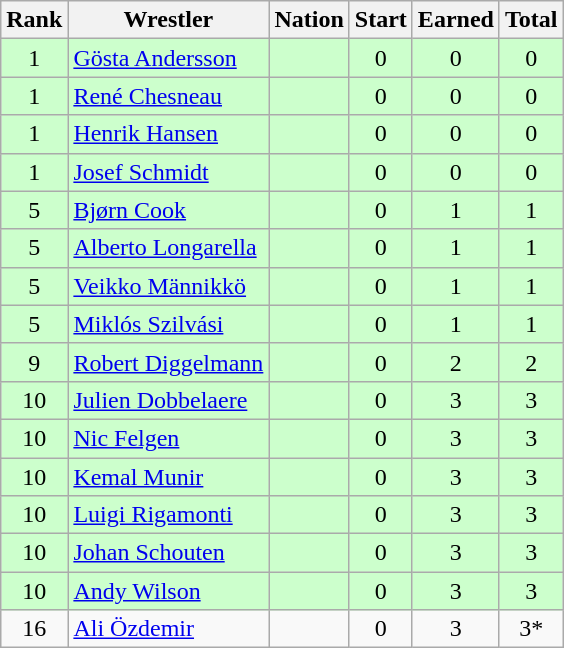<table class="wikitable sortable" style="text-align:center;">
<tr>
<th>Rank</th>
<th>Wrestler</th>
<th>Nation</th>
<th>Start</th>
<th>Earned</th>
<th>Total</th>
</tr>
<tr style="background:#cfc;">
<td>1</td>
<td align=left><a href='#'>Gösta Andersson</a></td>
<td align=left></td>
<td>0</td>
<td>0</td>
<td>0</td>
</tr>
<tr style="background:#cfc;">
<td>1</td>
<td align=left><a href='#'>René Chesneau</a></td>
<td align=left></td>
<td>0</td>
<td>0</td>
<td>0</td>
</tr>
<tr style="background:#cfc;">
<td>1</td>
<td align=left><a href='#'>Henrik Hansen</a></td>
<td align=left></td>
<td>0</td>
<td>0</td>
<td>0</td>
</tr>
<tr style="background:#cfc;">
<td>1</td>
<td align=left><a href='#'>Josef Schmidt</a></td>
<td align=left></td>
<td>0</td>
<td>0</td>
<td>0</td>
</tr>
<tr style="background:#cfc;">
<td>5</td>
<td align=left><a href='#'>Bjørn Cook</a></td>
<td align=left></td>
<td>0</td>
<td>1</td>
<td>1</td>
</tr>
<tr style="background:#cfc;">
<td>5</td>
<td align=left><a href='#'>Alberto Longarella</a></td>
<td align=left></td>
<td>0</td>
<td>1</td>
<td>1</td>
</tr>
<tr style="background:#cfc;">
<td>5</td>
<td align=left><a href='#'>Veikko Männikkö</a></td>
<td align=left></td>
<td>0</td>
<td>1</td>
<td>1</td>
</tr>
<tr style="background:#cfc;">
<td>5</td>
<td align=left><a href='#'>Miklós Szilvási</a></td>
<td align=left></td>
<td>0</td>
<td>1</td>
<td>1</td>
</tr>
<tr style="background:#cfc;">
<td>9</td>
<td align=left><a href='#'>Robert Diggelmann</a></td>
<td align=left></td>
<td>0</td>
<td>2</td>
<td>2</td>
</tr>
<tr style="background:#cfc;">
<td>10</td>
<td align=left><a href='#'>Julien Dobbelaere</a></td>
<td align=left></td>
<td>0</td>
<td>3</td>
<td>3</td>
</tr>
<tr style="background:#cfc;">
<td>10</td>
<td align=left><a href='#'>Nic Felgen</a></td>
<td align=left></td>
<td>0</td>
<td>3</td>
<td>3</td>
</tr>
<tr style="background:#cfc;">
<td>10</td>
<td align=left><a href='#'>Kemal Munir</a></td>
<td align=left></td>
<td>0</td>
<td>3</td>
<td>3</td>
</tr>
<tr style="background:#cfc;">
<td>10</td>
<td align=left><a href='#'>Luigi Rigamonti</a></td>
<td align=left></td>
<td>0</td>
<td>3</td>
<td>3</td>
</tr>
<tr style="background:#cfc;">
<td>10</td>
<td align=left><a href='#'>Johan Schouten</a></td>
<td align=left></td>
<td>0</td>
<td>3</td>
<td>3</td>
</tr>
<tr style="background:#cfc;">
<td>10</td>
<td align=left><a href='#'>Andy Wilson</a></td>
<td align=left></td>
<td>0</td>
<td>3</td>
<td>3</td>
</tr>
<tr>
<td>16</td>
<td align=left><a href='#'>Ali Özdemir</a></td>
<td align=left></td>
<td>0</td>
<td>3</td>
<td>3*</td>
</tr>
</table>
